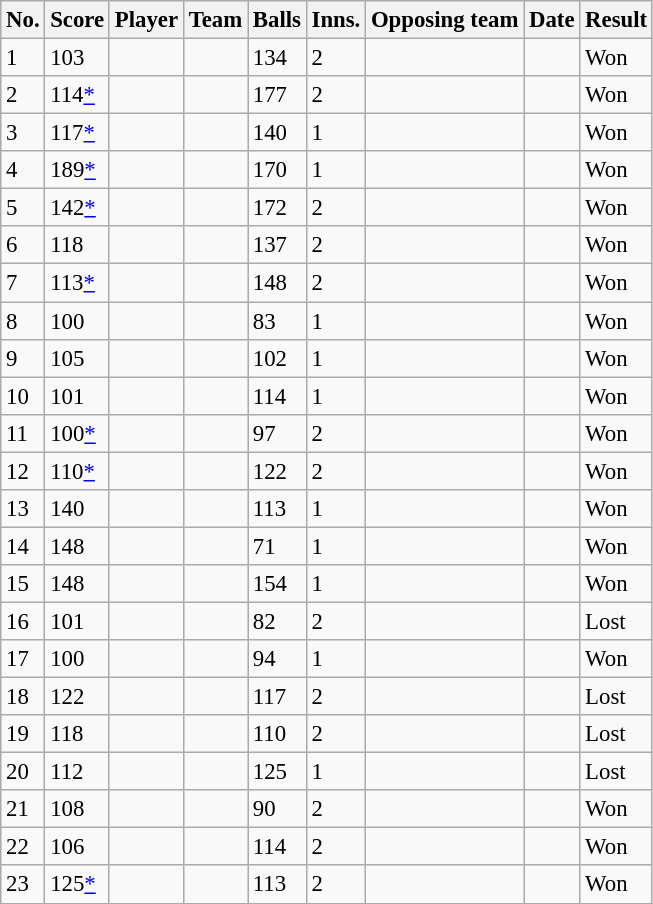<table class="wikitable sortable" style="font-size:95%">
<tr>
<th>No.</th>
<th>Score</th>
<th>Player</th>
<th>Team</th>
<th>Balls</th>
<th>Inns.</th>
<th>Opposing team</th>
<th>Date</th>
<th>Result</th>
</tr>
<tr>
<td>1</td>
<td>103</td>
<td></td>
<td></td>
<td>134</td>
<td>2</td>
<td></td>
<td></td>
<td>Won</td>
</tr>
<tr>
<td>2</td>
<td>114<a href='#'>*</a></td>
<td></td>
<td></td>
<td>177</td>
<td>2</td>
<td></td>
<td></td>
<td>Won</td>
</tr>
<tr>
<td>3</td>
<td>117<a href='#'>*</a></td>
<td></td>
<td></td>
<td>140</td>
<td>1</td>
<td></td>
<td></td>
<td>Won</td>
</tr>
<tr>
<td>4</td>
<td>189<a href='#'>*</a></td>
<td></td>
<td></td>
<td>170</td>
<td>1</td>
<td></td>
<td></td>
<td>Won</td>
</tr>
<tr>
<td>5</td>
<td>142<a href='#'>*</a></td>
<td></td>
<td></td>
<td>172</td>
<td>2</td>
<td></td>
<td></td>
<td>Won</td>
</tr>
<tr>
<td>6</td>
<td>118</td>
<td></td>
<td></td>
<td>137</td>
<td>2</td>
<td></td>
<td></td>
<td>Won</td>
</tr>
<tr>
<td>7</td>
<td>113<a href='#'>*</a></td>
<td></td>
<td></td>
<td>148</td>
<td>2</td>
<td></td>
<td></td>
<td>Won</td>
</tr>
<tr>
<td>8</td>
<td>100</td>
<td></td>
<td></td>
<td>83</td>
<td>1</td>
<td></td>
<td></td>
<td>Won</td>
</tr>
<tr>
<td>9</td>
<td>105</td>
<td></td>
<td></td>
<td>102</td>
<td>1</td>
<td></td>
<td></td>
<td>Won</td>
</tr>
<tr>
<td>10</td>
<td>101</td>
<td></td>
<td></td>
<td>114</td>
<td>1</td>
<td></td>
<td></td>
<td>Won</td>
</tr>
<tr>
<td>11</td>
<td>100<a href='#'>*</a></td>
<td> </td>
<td></td>
<td>97</td>
<td>2</td>
<td></td>
<td></td>
<td>Won</td>
</tr>
<tr>
<td>12</td>
<td>110<a href='#'>*</a></td>
<td></td>
<td></td>
<td>122</td>
<td>2</td>
<td></td>
<td></td>
<td>Won</td>
</tr>
<tr>
<td>13</td>
<td>140</td>
<td></td>
<td></td>
<td>113</td>
<td>1</td>
<td></td>
<td></td>
<td>Won</td>
</tr>
<tr>
<td>14</td>
<td>148</td>
<td></td>
<td></td>
<td>71</td>
<td>1</td>
<td></td>
<td></td>
<td>Won</td>
</tr>
<tr>
<td>15</td>
<td>148</td>
<td></td>
<td></td>
<td>154</td>
<td>1</td>
<td></td>
<td></td>
<td>Won</td>
</tr>
<tr>
<td>16</td>
<td>101</td>
<td></td>
<td></td>
<td>82</td>
<td>2</td>
<td></td>
<td></td>
<td>Lost</td>
</tr>
<tr>
<td>17</td>
<td>100</td>
<td></td>
<td></td>
<td>94</td>
<td>1</td>
<td></td>
<td></td>
<td>Won</td>
</tr>
<tr>
<td>18</td>
<td>122</td>
<td></td>
<td></td>
<td>117</td>
<td>2</td>
<td></td>
<td></td>
<td>Lost</td>
</tr>
<tr>
<td>19</td>
<td>118</td>
<td></td>
<td></td>
<td>110</td>
<td>2</td>
<td></td>
<td></td>
<td>Lost</td>
</tr>
<tr>
<td>20</td>
<td>112</td>
<td> </td>
<td></td>
<td>125</td>
<td>1</td>
<td></td>
<td></td>
<td>Lost</td>
</tr>
<tr>
<td>21</td>
<td>108</td>
<td></td>
<td></td>
<td>90</td>
<td>2</td>
<td></td>
<td></td>
<td>Won</td>
</tr>
<tr>
<td>22</td>
<td>106</td>
<td></td>
<td></td>
<td>114</td>
<td>2</td>
<td></td>
<td></td>
<td>Won</td>
</tr>
<tr>
<td>23</td>
<td>125<a href='#'>*</a></td>
<td></td>
<td></td>
<td>113</td>
<td>2</td>
<td></td>
<td></td>
<td>Won</td>
</tr>
</table>
